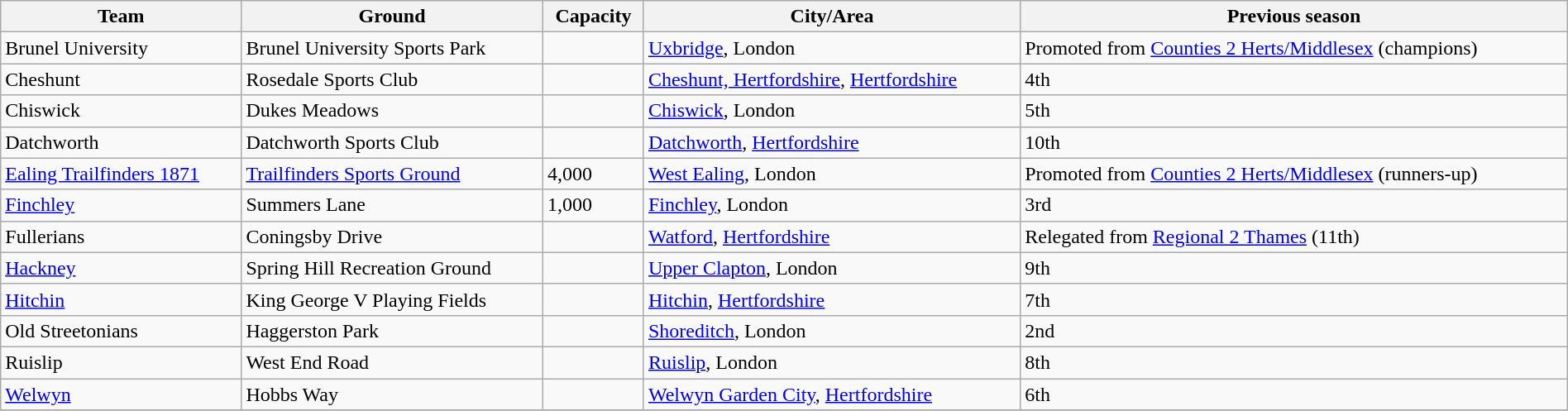<table class="wikitable sortable" width=100%>
<tr>
<th>Team</th>
<th>Ground</th>
<th>Capacity</th>
<th>City/Area</th>
<th>Previous season</th>
</tr>
<tr>
<td>Brunel University</td>
<td>Brunel University Sports Park</td>
<td></td>
<td><a href='#'>Uxbridge</a>, London</td>
<td>Promoted from <a href='#'>Counties 2 Herts/Middlesex</a> (champions)</td>
</tr>
<tr>
<td>Cheshunt</td>
<td>Rosedale Sports Club</td>
<td></td>
<td><a href='#'>Cheshunt, Hertfordshire</a>, <a href='#'>Hertfordshire</a></td>
<td>4th</td>
</tr>
<tr>
<td>Chiswick</td>
<td>Dukes Meadows</td>
<td></td>
<td><a href='#'>Chiswick</a>, London</td>
<td>5th</td>
</tr>
<tr>
<td>Datchworth</td>
<td>Datchworth Sports Club</td>
<td></td>
<td><a href='#'>Datchworth</a>, <a href='#'>Hertfordshire</a></td>
<td>10th</td>
</tr>
<tr>
<td><a href='#'>Ealing Trailfinders 1871</a></td>
<td><a href='#'>Trailfinders Sports Ground</a></td>
<td>4,000</td>
<td><a href='#'>West Ealing</a>, London</td>
<td>Promoted from <a href='#'>Counties 2 Herts/Middlesex</a> (runners-up)</td>
</tr>
<tr>
<td><a href='#'>Finchley</a></td>
<td>Summers Lane</td>
<td>1,000</td>
<td><a href='#'>Finchley</a>, London</td>
<td>3rd</td>
</tr>
<tr>
<td>Fullerians</td>
<td>Coningsby Drive</td>
<td></td>
<td><a href='#'>Watford</a>, <a href='#'>Hertfordshire</a></td>
<td>Relegated from <a href='#'>Regional 2 Thames</a> (11th)</td>
</tr>
<tr>
<td><a href='#'>Hackney</a></td>
<td>Spring Hill Recreation Ground</td>
<td></td>
<td><a href='#'>Upper Clapton</a>, London</td>
<td>9th</td>
</tr>
<tr>
<td><a href='#'>Hitchin</a></td>
<td>King George V Playing Fields</td>
<td></td>
<td><a href='#'>Hitchin</a>, <a href='#'>Hertfordshire</a></td>
<td>7th</td>
</tr>
<tr>
<td>Old Streetonians</td>
<td>Haggerston Park</td>
<td></td>
<td><a href='#'>Shoreditch</a>, London</td>
<td>2nd</td>
</tr>
<tr>
<td>Ruislip</td>
<td>West End Road</td>
<td></td>
<td><a href='#'>Ruislip</a>, London</td>
<td>8th</td>
</tr>
<tr>
<td><a href='#'>Welwyn</a></td>
<td>Hobbs Way</td>
<td></td>
<td><a href='#'>Welwyn Garden City</a>, <a href='#'>Hertfordshire</a></td>
<td>6th</td>
</tr>
<tr>
</tr>
</table>
